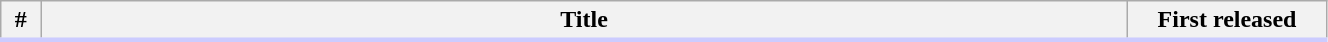<table class="wikitable" width = "70%">
<tr style="border-bottom:3px solid #CCF">
<th width="3%">#</th>
<th>Title</th>
<th width="15%">First released<br>







</th>
</tr>
</table>
